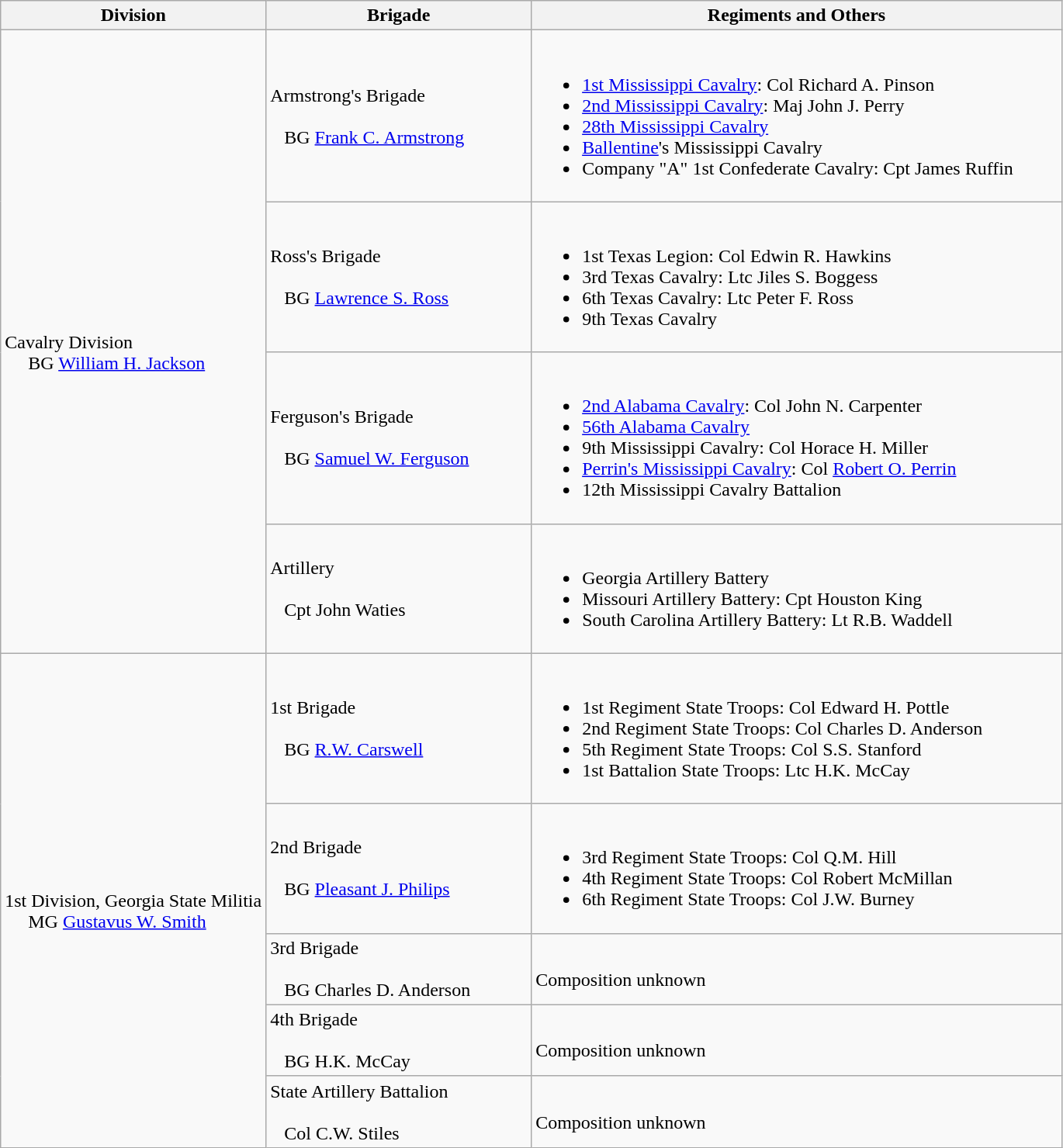<table class="wikitable">
<tr>
<th style="width:25%;">Division</th>
<th style="width:25%;">Brigade</th>
<th>Regiments and Others</th>
</tr>
<tr>
<td rowspan=4><br>Cavalry Division
<br>    
BG <a href='#'>William H. Jackson</a></td>
<td>Armstrong's Brigade<br><br>  
BG <a href='#'>Frank C. Armstrong</a></td>
<td><br><ul><li><a href='#'>1st Mississippi Cavalry</a>: Col Richard A. Pinson</li><li><a href='#'>2nd Mississippi Cavalry</a>: Maj John J. Perry</li><li><a href='#'>28th Mississippi Cavalry</a></li><li><a href='#'>Ballentine</a>'s Mississippi Cavalry</li><li>Company "A" 1st Confederate Cavalry: Cpt James Ruffin</li></ul></td>
</tr>
<tr>
<td>Ross's Brigade<br><br>  
BG <a href='#'>Lawrence S. Ross</a></td>
<td><br><ul><li>1st Texas Legion: Col Edwin R. Hawkins</li><li>3rd Texas Cavalry: Ltc Jiles S. Boggess</li><li>6th Texas Cavalry: Ltc Peter F. Ross</li><li>9th Texas Cavalry</li></ul></td>
</tr>
<tr>
<td>Ferguson's Brigade<br><br>  
BG <a href='#'>Samuel W. Ferguson</a></td>
<td><br><ul><li><a href='#'>2nd Alabama Cavalry</a>: Col John N. Carpenter</li><li><a href='#'>56th Alabama Cavalry</a></li><li>9th Mississippi Cavalry: Col Horace H. Miller</li><li><a href='#'>Perrin's Mississippi Cavalry</a>: Col <a href='#'>Robert O. Perrin</a></li><li>12th Mississippi Cavalry Battalion</li></ul></td>
</tr>
<tr>
<td>Artillery<br><br>  
Cpt John Waties</td>
<td><br><ul><li>Georgia Artillery Battery</li><li>Missouri Artillery Battery: Cpt Houston King</li><li>South Carolina Artillery Battery: Lt R.B. Waddell</li></ul></td>
</tr>
<tr>
<td rowspan=5><br>1st Division, Georgia State Militia
<br>    
MG <a href='#'>Gustavus W. Smith</a></td>
<td>1st Brigade<br><br>  
BG <a href='#'>R.W. Carswell</a></td>
<td><br><ul><li>1st Regiment State Troops: Col Edward H. Pottle</li><li>2nd Regiment State Troops: Col Charles D. Anderson</li><li>5th Regiment State Troops: Col S.S. Stanford</li><li>1st Battalion State Troops: Ltc H.K. McCay</li></ul></td>
</tr>
<tr>
<td>2nd Brigade<br><br>  
BG <a href='#'>Pleasant J. Philips</a></td>
<td><br><ul><li>3rd Regiment State Troops: Col Q.M. Hill</li><li>4th Regiment State Troops: Col Robert McMillan</li><li>6th Regiment State Troops: Col J.W. Burney</li></ul></td>
</tr>
<tr>
<td>3rd Brigade<br><br>  
BG Charles D. Anderson</td>
<td><br>Composition unknown</td>
</tr>
<tr>
<td>4th Brigade<br><br>  
BG H.K. McCay</td>
<td><br>Composition unknown</td>
</tr>
<tr>
<td>State Artillery Battalion<br><br>  
Col C.W. Stiles</td>
<td><br>Composition unknown</td>
</tr>
</table>
